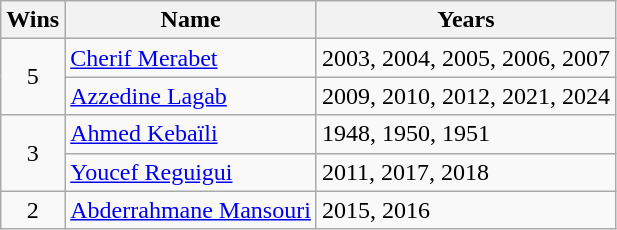<table class="wikitable">
<tr>
<th>Wins</th>
<th>Name</th>
<th>Years</th>
</tr>
<tr>
<td align=center rowspan=2>5</td>
<td><a href='#'>Cherif Merabet</a></td>
<td align=left>2003, 2004, 2005, 2006, 2007</td>
</tr>
<tr>
<td><a href='#'>Azzedine Lagab</a></td>
<td align=left>2009, 2010, 2012, 2021, 2024</td>
</tr>
<tr>
<td align=center rowspan=2>3</td>
<td><a href='#'>Ahmed Kebaïli</a></td>
<td align=left>1948, 1950, 1951</td>
</tr>
<tr>
<td><a href='#'>Youcef Reguigui</a></td>
<td align=left>2011, 2017, 2018</td>
</tr>
<tr>
<td align=center>2</td>
<td><a href='#'>Abderrahmane Mansouri</a></td>
<td align=left>2015, 2016</td>
</tr>
</table>
